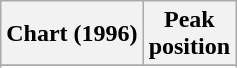<table class="wikitable sortable">
<tr>
<th align="left">Chart (1996)</th>
<th align="center">Peak<br>position</th>
</tr>
<tr>
</tr>
<tr>
</tr>
</table>
